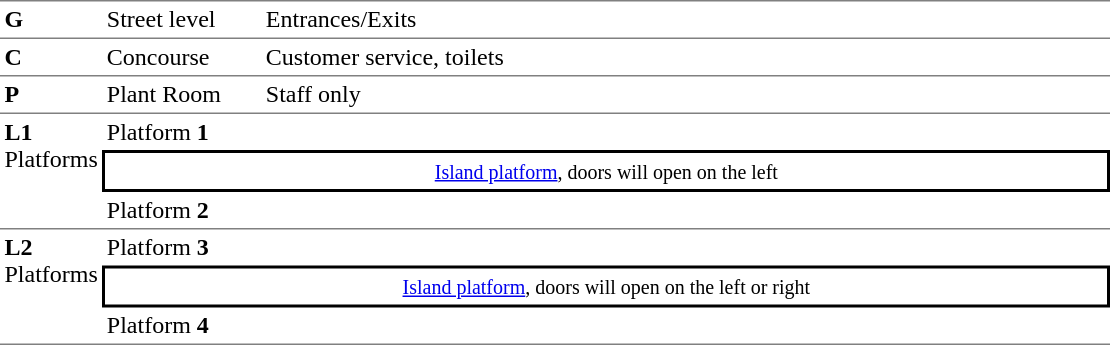<table border=0 cellspacing=0 cellpadding=3>
<tr>
<td style="border-bottom:solid 1px gray;border-top:solid 1px gray;width:50px;vertical-align:top"><strong>G</strong></td>
<td style="border-top:solid 1px gray;border-bottom:solid 1px gray;width:100px;vertical-align:top">Street level</td>
<td style="border-top:solid 1px gray;border-bottom:solid 1px gray;width:560px;vertical-align:top">Entrances/Exits</td>
</tr>
<tr>
<td style="border-bottom:solid 1px gray;vertical-align:top;"><strong>C</strong></td>
<td style="border-bottom:solid 1px gray;vertical-align:top;">Concourse</td>
<td style="border-bottom:solid 1px gray;">Customer service, toilets</td>
</tr>
<tr>
<td style="border-bottom:solid 1px gray;vertical-align:top;"><strong>P</strong></td>
<td style="border-bottom:solid 1px gray;vertical-align:top;">Plant Room</td>
<td style="border-bottom:solid 1px gray;">Staff only</td>
</tr>
<tr>
<td style="border-bottom:solid 1px gray;vertical-align:top;"rowspan=3><strong>L1</strong><br>Platforms</td>
<td>Platform <span><strong>1</strong></span></td>
<td></td>
</tr>
<tr>
<td style="border-top:solid 2px black;border-right:solid 2px black;border-left:solid 2px black;border-bottom:solid 2px black;text-align:center;" colspan=2><small><a href='#'>Island platform</a>, doors will open on the left</small></td>
</tr>
<tr>
<td style="border-bottom:solid 1px gray;">Platform <span><strong>2</strong></span></td>
<td style="border-bottom:solid 1px gray;"></td>
</tr>
<tr>
<td style="border-bottom:solid 1px gray;vertical-align:top;"rowspan=3><strong>L2</strong><br>Platforms</td>
<td>Platform <span><strong>3</strong></span></td>
<td></td>
</tr>
<tr>
<td style="border-top:solid 2px black;border-right:solid 2px black;border-left:solid 2px black;border-bottom:solid 2px black;text-align:center;" colspan=2><small><a href='#'>Island platform</a>, doors will open on the left or right </small></td>
</tr>
<tr>
<td style="border-bottom:solid 1px gray;">Platform <span><strong>4</strong></span></td>
<td style="border-bottom:solid 1px gray;"></td>
<td></td>
</tr>
<tr>
</tr>
</table>
